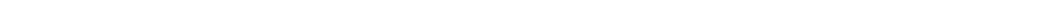<table style="width:88%; text-align:center;">
<tr style="color:white;">
<td style="background:"><strong>87</strong></td>
<td style="background:"><strong>3</strong></td>
<td style="background:"><strong>62</strong></td>
</tr>
</table>
